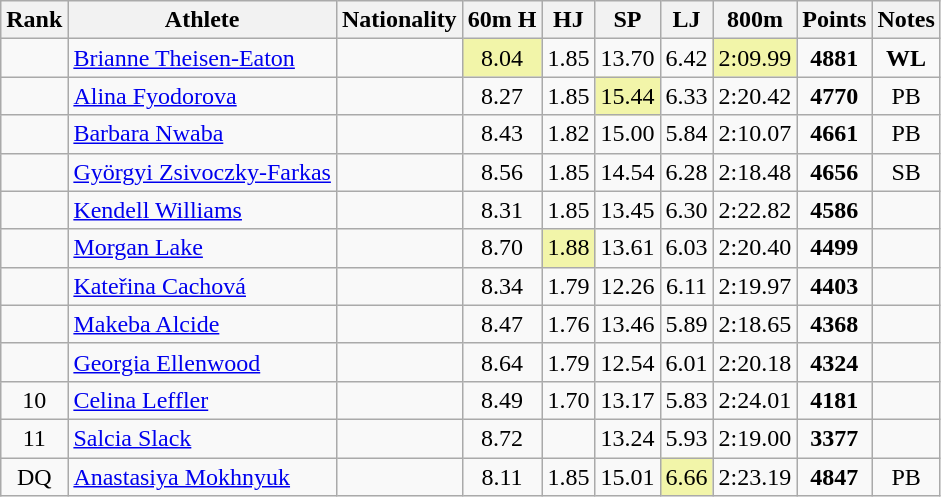<table class="wikitable sortable" style=" text-align:center">
<tr>
<th>Rank</th>
<th>Athlete</th>
<th>Nationality</th>
<th>60m H</th>
<th>HJ</th>
<th>SP</th>
<th>LJ</th>
<th>800m</th>
<th>Points</th>
<th>Notes</th>
</tr>
<tr>
<td></td>
<td align=left><a href='#'>Brianne Theisen-Eaton</a></td>
<td align=left></td>
<td bgcolor=#F2F5A9>8.04</td>
<td>1.85</td>
<td>13.70</td>
<td>6.42</td>
<td bgcolor=#F2F5A9>2:09.99</td>
<td><strong>4881</strong></td>
<td><strong>WL</strong></td>
</tr>
<tr>
<td></td>
<td align=left><a href='#'>Alina Fyodorova</a></td>
<td align=left></td>
<td>8.27</td>
<td>1.85</td>
<td bgcolor=#F2F5A9>15.44</td>
<td>6.33</td>
<td>2:20.42</td>
<td><strong>4770</strong></td>
<td>PB</td>
</tr>
<tr>
<td></td>
<td align=left><a href='#'>Barbara Nwaba</a></td>
<td align=left></td>
<td>8.43</td>
<td>1.82</td>
<td>15.00</td>
<td>5.84</td>
<td>2:10.07</td>
<td><strong>4661</strong></td>
<td>PB</td>
</tr>
<tr>
<td></td>
<td align=left><a href='#'>Györgyi Zsivoczky-Farkas</a></td>
<td align=left></td>
<td>8.56</td>
<td>1.85</td>
<td>14.54</td>
<td>6.28</td>
<td>2:18.48</td>
<td><strong>4656</strong></td>
<td>SB</td>
</tr>
<tr>
<td></td>
<td align=left><a href='#'>Kendell Williams</a></td>
<td align=left></td>
<td>8.31</td>
<td>1.85</td>
<td>13.45</td>
<td>6.30</td>
<td>2:22.82</td>
<td><strong>4586</strong></td>
<td></td>
</tr>
<tr>
<td></td>
<td align=left><a href='#'>Morgan Lake</a></td>
<td align=left></td>
<td>8.70</td>
<td bgcolor=#F2F5A9>1.88</td>
<td>13.61</td>
<td>6.03</td>
<td>2:20.40</td>
<td><strong>4499</strong></td>
<td></td>
</tr>
<tr>
<td></td>
<td align=left><a href='#'>Kateřina Cachová</a></td>
<td align=left></td>
<td>8.34</td>
<td>1.79</td>
<td>12.26</td>
<td>6.11</td>
<td>2:19.97</td>
<td><strong>4403</strong></td>
<td></td>
</tr>
<tr>
<td></td>
<td align=left><a href='#'>Makeba Alcide</a></td>
<td align=left></td>
<td>8.47</td>
<td>1.76</td>
<td>13.46</td>
<td>5.89</td>
<td>2:18.65</td>
<td><strong>4368</strong></td>
<td></td>
</tr>
<tr>
<td></td>
<td align=left><a href='#'>Georgia Ellenwood</a></td>
<td align=left></td>
<td>8.64</td>
<td>1.79</td>
<td>12.54</td>
<td>6.01</td>
<td>2:20.18</td>
<td><strong>4324</strong></td>
<td></td>
</tr>
<tr>
<td>10</td>
<td align=left><a href='#'>Celina Leffler</a></td>
<td align=left></td>
<td>8.49</td>
<td>1.70</td>
<td>13.17</td>
<td>5.83</td>
<td>2:24.01</td>
<td><strong>4181</strong></td>
<td></td>
</tr>
<tr>
<td>11</td>
<td align=left><a href='#'>Salcia Slack</a></td>
<td align=left></td>
<td>8.72</td>
<td></td>
<td>13.24</td>
<td>5.93</td>
<td>2:19.00</td>
<td><strong>3377</strong></td>
<td></td>
</tr>
<tr>
<td>DQ</td>
<td align=left><a href='#'>Anastasiya Mokhnyuk</a></td>
<td align=left></td>
<td>8.11</td>
<td>1.85</td>
<td>15.01</td>
<td bgcolor=#F2F5A9>6.66</td>
<td>2:23.19</td>
<td><strong>4847</strong></td>
<td>PB</td>
</tr>
</table>
